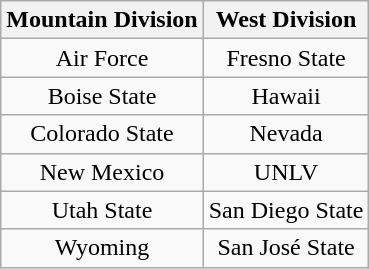<table class="wikitable" align=center style="text-align:center">
<tr>
<th>Mountain Division</th>
<th>West Division</th>
</tr>
<tr>
<td>Air Force</td>
<td>Fresno State</td>
</tr>
<tr>
<td>Boise State</td>
<td>Hawaii</td>
</tr>
<tr>
<td>Colorado State</td>
<td>Nevada</td>
</tr>
<tr>
<td>New Mexico</td>
<td>UNLV</td>
</tr>
<tr>
<td>Utah State</td>
<td>San Diego State</td>
</tr>
<tr>
<td>Wyoming</td>
<td>San José State</td>
</tr>
</table>
